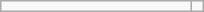<table class="wikitable">
<tr>
<td width=120px></td>
<td></td>
</tr>
</table>
